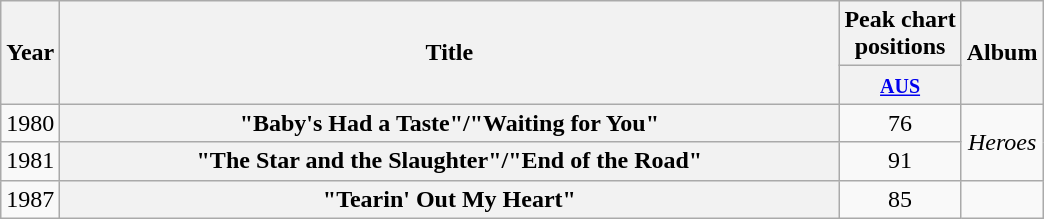<table class="wikitable plainrowheaders" style="text-align:center;" border="1">
<tr>
<th scope="col" rowspan="2">Year</th>
<th scope="col" rowspan="2" style="width:32em;">Title</th>
<th scope="col" colspan="1">Peak chart<br>positions</th>
<th scope="col" rowspan="2">Album</th>
</tr>
<tr>
<th scope="col" style="text-align:center;"><small><a href='#'>AUS</a></small><br></th>
</tr>
<tr>
<td>1980</td>
<th scope="row">"Baby's Had a Taste"/"Waiting for You"</th>
<td style="text-align:center;">76</td>
<td rowspan="2"><em>Heroes</em></td>
</tr>
<tr>
<td>1981</td>
<th scope="row">"The Star and the Slaughter"/"End of the Road"</th>
<td style="text-align:center;">91</td>
</tr>
<tr>
<td>1987</td>
<th scope="row">"Tearin' Out My Heart"</th>
<td style="text-align:center;">85</td>
<td></td>
</tr>
</table>
